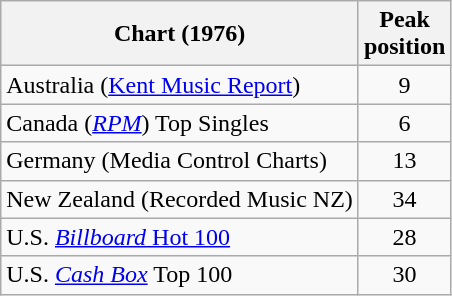<table class="wikitable sortable">
<tr>
<th>Chart (1976)</th>
<th>Peak<br>position</th>
</tr>
<tr>
<td>Australia (<a href='#'>Kent Music Report</a>)</td>
<td style="text-align:center;">9</td>
</tr>
<tr>
<td>Canada (<a href='#'><em>RPM</em></a>) Top Singles</td>
<td style="text-align:center;">6</td>
</tr>
<tr>
<td>Germany (Media Control Charts)</td>
<td style="text-align:center;">13</td>
</tr>
<tr>
<td>New Zealand (Recorded Music NZ)</td>
<td style="text-align:center;">34</td>
</tr>
<tr>
<td>U.S. <a href='#'><em>Billboard</em> Hot 100</a></td>
<td style="text-align:center;">28</td>
</tr>
<tr>
<td>U.S. <a href='#'><em>Cash Box</em></a> Top 100</td>
<td style="text-align:center;">30</td>
</tr>
</table>
